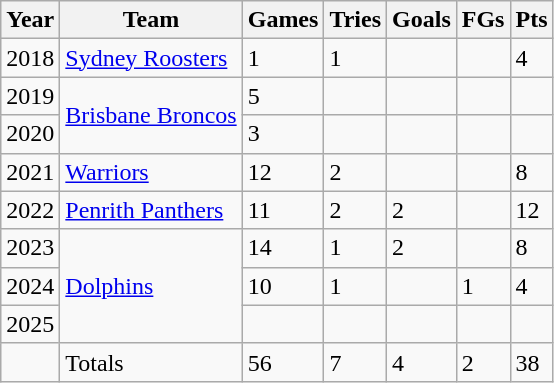<table class="wikitable">
<tr>
<th>Year</th>
<th>Team</th>
<th>Games</th>
<th>Tries</th>
<th>Goals</th>
<th>FGs</th>
<th>Pts</th>
</tr>
<tr>
<td>2018</td>
<td> <a href='#'>Sydney Roosters</a></td>
<td>1</td>
<td>1</td>
<td></td>
<td></td>
<td>4</td>
</tr>
<tr>
<td>2019</td>
<td rowspan="2"> <a href='#'>Brisbane Broncos</a></td>
<td>5</td>
<td></td>
<td></td>
<td></td>
<td></td>
</tr>
<tr>
<td>2020</td>
<td>3</td>
<td></td>
<td></td>
<td></td>
<td></td>
</tr>
<tr>
<td>2021</td>
<td> <a href='#'>Warriors</a></td>
<td>12</td>
<td>2</td>
<td></td>
<td></td>
<td>8</td>
</tr>
<tr>
<td>2022</td>
<td> <a href='#'>Penrith Panthers</a></td>
<td>11</td>
<td>2</td>
<td>2</td>
<td></td>
<td>12</td>
</tr>
<tr>
<td>2023</td>
<td rowspan="3"> <a href='#'>Dolphins</a></td>
<td>14</td>
<td>1</td>
<td>2</td>
<td></td>
<td>8</td>
</tr>
<tr>
<td>2024</td>
<td>10</td>
<td>1</td>
<td></td>
<td>1</td>
<td>4</td>
</tr>
<tr>
<td>2025</td>
<td></td>
<td></td>
<td></td>
<td></td>
<td></td>
</tr>
<tr>
<td></td>
<td>Totals</td>
<td>56</td>
<td>7</td>
<td>4</td>
<td>2</td>
<td>38</td>
</tr>
</table>
